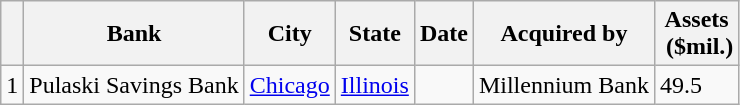<table class="wikitable sortable">
<tr>
<th></th>
<th>Bank</th>
<th>City</th>
<th>State</th>
<th>Date</th>
<th>Acquired by</th>
<th>Assets<br> ($mil.)</th>
</tr>
<tr>
<td>1</td>
<td>Pulaski Savings Bank</td>
<td><a href='#'>Chicago</a></td>
<td><a href='#'>Illinois</a></td>
<td></td>
<td>Millennium Bank</td>
<td>49.5</td>
</tr>
</table>
